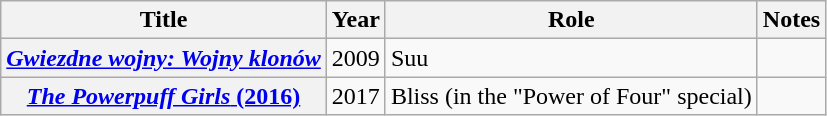<table class="wikitable plainrowheaders sortable">
<tr>
<th scope="col">Title</th>
<th scope="col">Year</th>
<th scope="col">Role</th>
<th scope="col" class="unsortable">Notes</th>
</tr>
<tr>
<th scope="row"><em><a href='#'>Gwiezdne wojny: Wojny klonów</a></em></th>
<td>2009</td>
<td>Suu</td>
</tr>
<tr>
<th scope="row"><a href='#'><em>The Powerpuff Girls</em> (2016)</a></th>
<td>2017</td>
<td>Bliss (in the "Power of Four" special)</td>
<td></td>
</tr>
</table>
